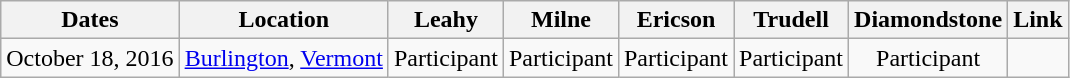<table class="wikitable" style="text-align:center">
<tr>
<th>Dates</th>
<th>Location</th>
<th>Leahy</th>
<th>Milne</th>
<th>Ericson</th>
<th>Trudell</th>
<th>Diamondstone</th>
<th>Link</th>
</tr>
<tr>
<td>October 18, 2016</td>
<td><a href='#'>Burlington</a>, <a href='#'>Vermont</a></td>
<td>Participant</td>
<td>Participant</td>
<td>Participant</td>
<td>Participant</td>
<td>Participant</td>
<td align=left></td>
</tr>
</table>
